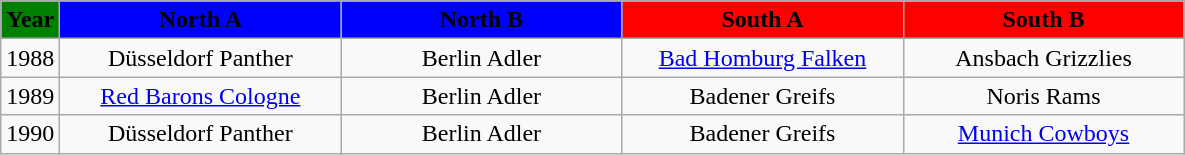<table class="wikitable" style="text-align:center;">
<tr>
<td style="background:green"><strong>Year</strong></td>
<td width="180" style="background:blue"><strong>North A</strong></td>
<td width="180" style="background:blue"><strong>North B</strong></td>
<td width="180" style="background:red"><strong>South A</strong></td>
<td width="180" style="background:red"><strong>South B</strong></td>
</tr>
<tr>
<td>1988</td>
<td>Düsseldorf Panther</td>
<td>Berlin Adler</td>
<td><a href='#'>Bad Homburg Falken</a></td>
<td>Ansbach Grizzlies</td>
</tr>
<tr>
<td>1989</td>
<td><a href='#'>Red Barons Cologne</a></td>
<td>Berlin Adler</td>
<td>Badener Greifs</td>
<td>Noris Rams</td>
</tr>
<tr>
<td>1990</td>
<td>Düsseldorf Panther</td>
<td>Berlin Adler</td>
<td>Badener Greifs</td>
<td><a href='#'>Munich Cowboys</a></td>
</tr>
</table>
